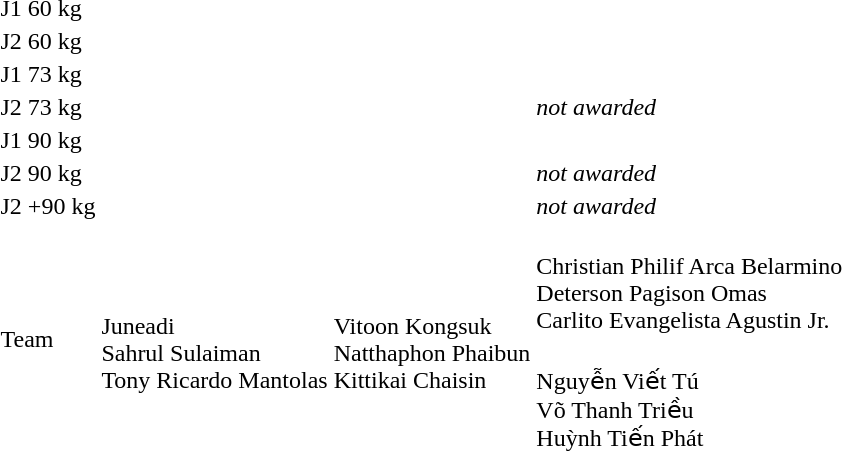<table>
<tr>
<td rowspan=2>J1 60 kg</td>
<td rowspan=2 nowrap=true></td>
<td rowspan=2 nowrap=true></td>
<td nowrap=true></td>
</tr>
<tr>
<td nowrap=true></td>
</tr>
<tr>
<td rowspan=2>J2 60 kg</td>
<td rowspan=2 nowrap=true></td>
<td rowspan=2 nowrap=true></td>
<td nowrap=true></td>
</tr>
<tr>
<td nowrap=true></td>
</tr>
<tr>
<td rowspan=2>J1 73 kg</td>
<td rowspan=2 nowrap=true></td>
<td rowspan=2 nowrap=true></td>
<td nowrap=true></td>
</tr>
<tr>
<td nowrap=true></td>
</tr>
<tr>
<td>J2 73 kg</td>
<td nowrap=true></td>
<td nowrap=true></td>
<td><em>not awarded</em></td>
</tr>
<tr>
<td rowspan=2>J1 90 kg</td>
<td rowspan=2 nowrap=true></td>
<td rowspan=2 nowrap=true></td>
<td nowrap=true></td>
</tr>
<tr>
<td nowrap=true></td>
</tr>
<tr>
<td>J2 90 kg</td>
<td nowrap=true></td>
<td nowrap=true></td>
<td><em>not awarded</em></td>
</tr>
<tr>
<td>J2 +90 kg</td>
<td nowrap=true></td>
<td nowrap=true></td>
<td><em>not awarded</em></td>
</tr>
<tr>
<td rowspan=2>Team</td>
<td rowspan=2><br>Juneadi<br>Sahrul Sulaiman<br>Tony Ricardo Mantolas</td>
<td rowspan=2><br>Vitoon Kongsuk<br>Natthaphon Phaibun<br>Kittikai Chaisin</td>
<td nowrap=true><br>Christian Philif Arca Belarmino<br>Deterson Pagison Omas<br>Carlito Evangelista Agustin Jr.</td>
</tr>
<tr>
<td nowrap=true><br>Nguyễn Viết Tú<br>Võ Thanh Triều<br>Huỳnh Tiến Phát</td>
</tr>
</table>
